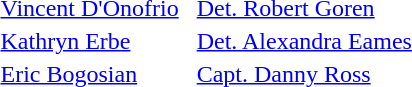<table>
<tr>
<td><a href='#'>Vincent D'Onofrio</a>  </td>
<td><a href='#'>Det. Robert Goren</a></td>
</tr>
<tr>
<td><a href='#'>Kathryn Erbe</a></td>
<td><a href='#'>Det. Alexandra Eames</a></td>
</tr>
<tr>
<td><a href='#'>Eric Bogosian</a></td>
<td><a href='#'>Capt. Danny Ross</a></td>
</tr>
<tr>
</tr>
</table>
